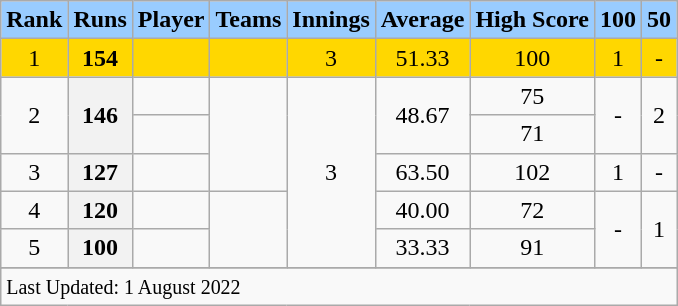<table class="wikitable plainrowheaders sortable">
<tr>
<th scope=col style="background:#9cf;">Rank</th>
<th scope=col style="background:#9cf;">Runs</th>
<th scope=col style="background:#9cf;">Player</th>
<th scope=col style="background:#9cf;">Teams</th>
<th scope=col style="background:#9cf;">Innings</th>
<th scope=col style="background:#9cf;">Average</th>
<th scope=col style="background:#9cf;">High Score</th>
<th scope=col style="background:#9cf;">100</th>
<th scope=col style="background:#9cf;">50</th>
</tr>
<tr>
<td style="text-align:center; background:gold;">1</td>
<th scope="row"  style="text-align:center; background:gold;"><strong>154</strong></th>
<td style="background:gold;"></td>
<td style="text-align:center; background:gold;"></td>
<td style="text-align:center; background:gold;">3</td>
<td style="text-align:center; background:gold;">51.33</td>
<td style="text-align:center; background:gold;">100</td>
<td style="text-align:center; background:gold;">1</td>
<td style="text-align:center; background:gold;">-</td>
</tr>
<tr>
<td align=center rowspan=2>2</td>
<th scope=row style=text-align:center; rowspan=2><strong>146</strong></th>
<td></td>
<td align=center rowspan=3></td>
<td align=center rowspan=5>3</td>
<td align=center rowspan=2>48.67</td>
<td align=center>75</td>
<td align=center rowspan=2>-</td>
<td align=center rowspan=2>2</td>
</tr>
<tr>
<td></td>
<td align=center>71</td>
</tr>
<tr>
<td align=center>3</td>
<th scope=row style=text-align:center;><strong>127</strong></th>
<td></td>
<td align=center>63.50</td>
<td align=center>102</td>
<td align=center>1</td>
<td align=center>-</td>
</tr>
<tr>
<td align=center>4</td>
<th scope=row style=text-align:center;><strong>120</strong></th>
<td></td>
<td align=center rowspan=2></td>
<td align=center>40.00</td>
<td align=center>72</td>
<td align=center rowspan=2>-</td>
<td align=center rowspan=2>1</td>
</tr>
<tr>
<td align=center>5</td>
<th scope=row style=text-align:center;><strong>100</strong></th>
<td></td>
<td align=center>33.33</td>
<td align=center>91</td>
</tr>
<tr>
</tr>
<tr class=sortbottom>
<td colspan=9><small>Last Updated: 1 August 2022</small></td>
</tr>
</table>
